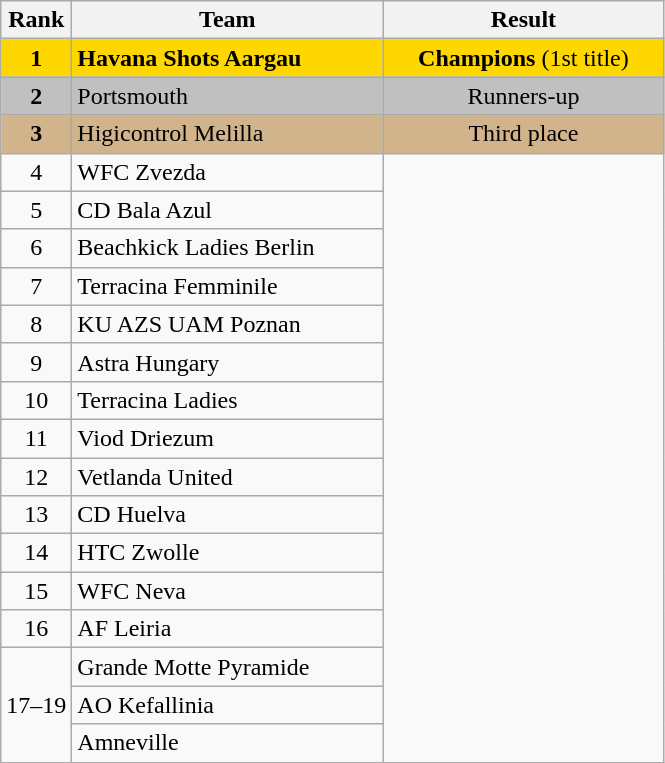<table class="wikitable" style="text-align:center">
<tr>
<th width=40>Rank</th>
<th width=200>Team</th>
<th width=180>Result</th>
</tr>
<tr bgcolor="gold">
<td><strong>1</strong></td>
<td align="left"><strong> Havana Shots Aargau</strong></td>
<td><strong>Champions</strong> (1st title)</td>
</tr>
<tr bgcolor="silver">
<td><strong>2</strong></td>
<td align="left"> Portsmouth</td>
<td>Runners-up</td>
</tr>
<tr bgcolor="tan">
<td><strong>3</strong></td>
<td align="left"> Higicontrol Melilla</td>
<td>Third place</td>
</tr>
<tr>
<td>4</td>
<td align="left"> WFC Zvezda</td>
<td rowspan=30></td>
</tr>
<tr>
<td>5</td>
<td align="left"> CD Bala Azul</td>
</tr>
<tr>
<td>6</td>
<td align="left"> Beachkick Ladies Berlin</td>
</tr>
<tr>
<td>7</td>
<td align="left"> Terracina Femminile</td>
</tr>
<tr>
<td>8</td>
<td align="left"> KU AZS UAM Poznan</td>
</tr>
<tr>
<td>9</td>
<td align="left"> Astra Hungary</td>
</tr>
<tr>
<td>10</td>
<td align="left"> Terracina Ladies</td>
</tr>
<tr>
<td>11</td>
<td align="left"> Viod Driezum</td>
</tr>
<tr>
<td>12</td>
<td align="left"> Vetlanda United</td>
</tr>
<tr>
<td>13</td>
<td align="left"> CD Huelva</td>
</tr>
<tr>
<td>14</td>
<td align="left"> HTC Zwolle</td>
</tr>
<tr>
<td>15</td>
<td align="left"> WFC Neva</td>
</tr>
<tr>
<td>16</td>
<td align="left"> AF Leiria</td>
</tr>
<tr>
<td rowspan=3>17–19</td>
<td align="left"> Grande Motte Pyramide</td>
</tr>
<tr>
<td align="left"> AO Kefallinia</td>
</tr>
<tr>
<td align="left"> Amneville</td>
</tr>
</table>
